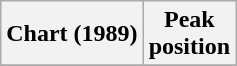<table class="wikitable sortable plainrowheaders" style="text-align:center">
<tr>
<th>Chart (1989)</th>
<th>Peak<br>position</th>
</tr>
<tr>
</tr>
</table>
